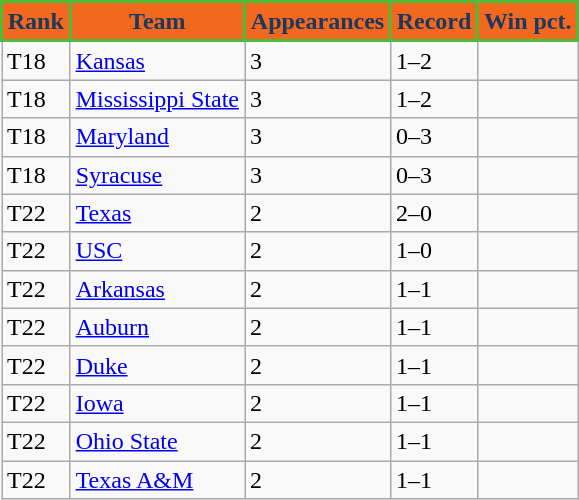<table class = "wikitable">
<tr>
<th style="background:#f3681f; color:#1b385e; border:2px solid #4dbd38;">Rank</th>
<th style="background:#f3681f; color:#1b385e; border:2px solid #4dbd38;">Team</th>
<th style="background:#f3681f; color:#1b385e; border:2px solid #4dbd38;">Appearances</th>
<th style="background:#f3681f; color:#1b385e; border:2px solid #4dbd38;">Record</th>
<th style="background:#f3681f; color:#1b385e; border:2px solid #4dbd38;">Win pct.</th>
</tr>
<tr>
<td>T18</td>
<td><a href='#'>Kansas</a></td>
<td>3</td>
<td>1–2</td>
<td></td>
</tr>
<tr>
<td>T18</td>
<td><a href='#'>Mississippi State</a></td>
<td>3</td>
<td>1–2</td>
<td></td>
</tr>
<tr>
<td>T18</td>
<td><a href='#'>Maryland</a></td>
<td>3</td>
<td>0–3</td>
<td></td>
</tr>
<tr>
<td>T18</td>
<td><a href='#'>Syracuse</a></td>
<td>3</td>
<td>0–3</td>
<td></td>
</tr>
<tr>
<td>T22</td>
<td><a href='#'>Texas</a></td>
<td>2</td>
<td>2–0</td>
<td></td>
</tr>
<tr>
<td>T22</td>
<td><a href='#'>USC</a></td>
<td>2</td>
<td>1–0</td>
<td> </td>
</tr>
<tr>
<td>T22</td>
<td><a href='#'>Arkansas</a></td>
<td>2</td>
<td>1–1</td>
<td></td>
</tr>
<tr>
<td>T22</td>
<td><a href='#'>Auburn</a></td>
<td>2</td>
<td>1–1</td>
<td></td>
</tr>
<tr>
<td>T22</td>
<td><a href='#'>Duke</a></td>
<td>2</td>
<td>1–1</td>
<td></td>
</tr>
<tr>
<td>T22</td>
<td><a href='#'>Iowa</a></td>
<td>2</td>
<td>1–1</td>
<td></td>
</tr>
<tr>
<td>T22</td>
<td><a href='#'>Ohio State</a></td>
<td>2</td>
<td>1–1</td>
<td></td>
</tr>
<tr>
<td>T22</td>
<td><a href='#'>Texas A&M</a></td>
<td>2</td>
<td>1–1</td>
<td></td>
</tr>
</table>
